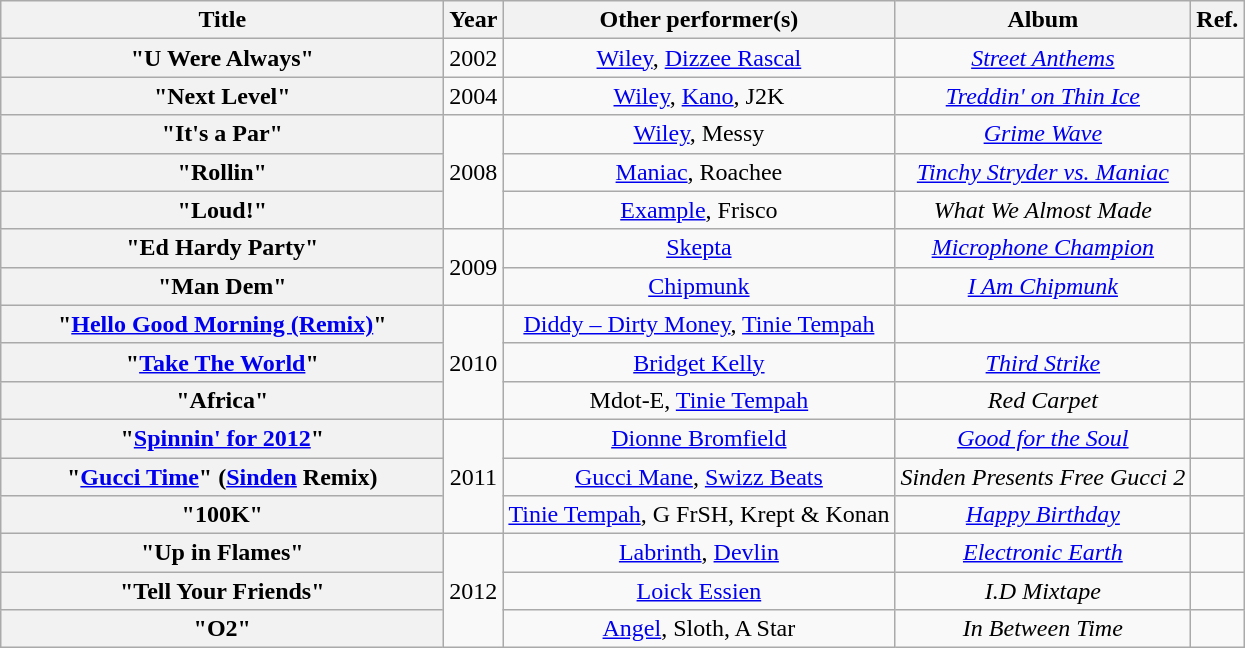<table class="wikitable plainrowheaders" style="text-align:center;" border="1">
<tr>
<th scope="col" style="width:18em;">Title</th>
<th scope="col" style="width:1em;">Year</th>
<th scope="col">Other performer(s)</th>
<th scope="col">Album</th>
<th scope="col">Ref.</th>
</tr>
<tr>
<th scope="row">"U Were Always"</th>
<td>2002</td>
<td><a href='#'>Wiley</a>, <a href='#'>Dizzee Rascal</a></td>
<td><em><a href='#'>Street Anthems</a></em></td>
<td></td>
</tr>
<tr>
<th scope="row">"Next Level"</th>
<td>2004</td>
<td><a href='#'>Wiley</a>, <a href='#'>Kano</a>, J2K</td>
<td><em><a href='#'>Treddin' on Thin Ice</a></em></td>
<td></td>
</tr>
<tr>
<th scope="row">"It's a Par"</th>
<td rowspan="3">2008</td>
<td><a href='#'>Wiley</a>, Messy</td>
<td><em><a href='#'>Grime Wave</a></em></td>
<td></td>
</tr>
<tr>
<th scope="row">"Rollin"</th>
<td><a href='#'>Maniac</a>, Roachee</td>
<td><em><a href='#'>Tinchy Stryder vs. Maniac</a></em></td>
<td></td>
</tr>
<tr>
<th scope="row">"Loud!"</th>
<td><a href='#'>Example</a>, Frisco</td>
<td><em>What We Almost Made</em></td>
<td></td>
</tr>
<tr>
<th scope="row">"Ed Hardy Party"</th>
<td rowspan="2">2009</td>
<td><a href='#'>Skepta</a></td>
<td><em><a href='#'>Microphone Champion</a></em></td>
<td></td>
</tr>
<tr>
<th scope="row">"Man Dem"</th>
<td><a href='#'>Chipmunk</a></td>
<td><em><a href='#'>I Am Chipmunk</a></em></td>
<td></td>
</tr>
<tr>
<th scope="row">"<a href='#'>Hello Good Morning (Remix)</a>"</th>
<td rowspan="3">2010</td>
<td><a href='#'>Diddy – Dirty Money</a>, <a href='#'>Tinie Tempah</a></td>
<td></td>
<td></td>
</tr>
<tr>
<th scope="row">"<a href='#'>Take The World</a>"</th>
<td><a href='#'>Bridget Kelly</a></td>
<td><em><a href='#'>Third Strike</a></em></td>
<td></td>
</tr>
<tr>
<th scope="row">"Africa"</th>
<td>Mdot-E, <a href='#'>Tinie Tempah</a></td>
<td><em>Red Carpet</em></td>
<td></td>
</tr>
<tr>
<th scope="row">"<a href='#'>Spinnin' for 2012</a>"</th>
<td rowspan="3">2011</td>
<td><a href='#'>Dionne Bromfield</a></td>
<td><em><a href='#'>Good for the Soul</a></em></td>
<td></td>
</tr>
<tr>
<th scope="row">"<a href='#'>Gucci Time</a>" (<a href='#'>Sinden</a> Remix)</th>
<td><a href='#'>Gucci Mane</a>, <a href='#'>Swizz Beats</a></td>
<td><em>Sinden Presents Free Gucci 2</em></td>
<td></td>
</tr>
<tr>
<th scope="row">"100K"</th>
<td><a href='#'>Tinie Tempah</a>, G FrSH, Krept & Konan</td>
<td><em><a href='#'>Happy Birthday</a></em></td>
<td></td>
</tr>
<tr>
<th scope="row">"Up in Flames"</th>
<td rowspan="3">2012</td>
<td><a href='#'>Labrinth</a>, <a href='#'>Devlin</a></td>
<td><em><a href='#'>Electronic Earth</a></em></td>
<td></td>
</tr>
<tr>
<th scope="row">"Tell Your Friends"</th>
<td><a href='#'>Loick Essien</a></td>
<td><em>I.D Mixtape</em></td>
<td></td>
</tr>
<tr>
<th scope="row">"O2"</th>
<td><a href='#'>Angel</a>, Sloth, A Star</td>
<td><em>In Between Time</em></td>
<td></td>
</tr>
</table>
